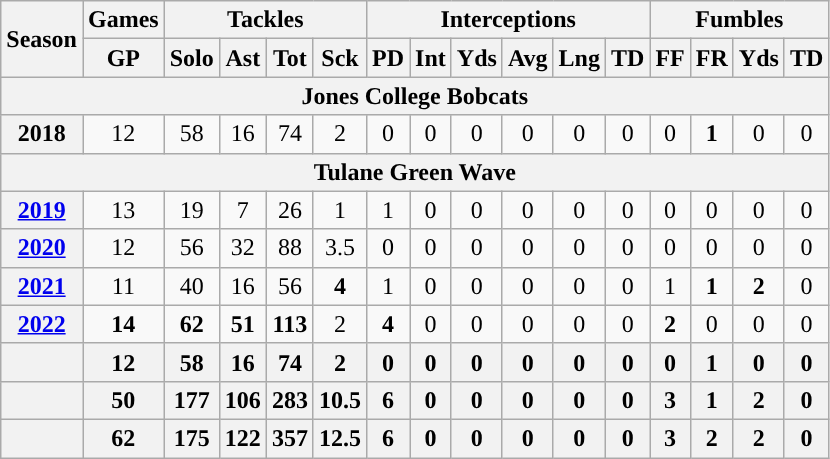<table class="wikitable" style="text-align:center;">
<tr>
<th rowspan="2">Season</th>
<th>Games</th>
<th colspan="4">Tackles</th>
<th colspan="6">Interceptions</th>
<th colspan="4">Fumbles</th>
</tr>
<tr>
<th>GP</th>
<th>Solo</th>
<th>Ast</th>
<th>Tot</th>
<th>Sck</th>
<th>PD</th>
<th>Int</th>
<th>Yds</th>
<th>Avg</th>
<th>Lng</th>
<th>TD</th>
<th>FF</th>
<th>FR</th>
<th>Yds</th>
<th>TD</th>
</tr>
<tr>
<th colspan="20">Jones College Bobcats</th>
</tr>
<tr>
<th>2018</th>
<td>12</td>
<td>58</td>
<td>16</td>
<td>74</td>
<td>2</td>
<td>0</td>
<td>0</td>
<td>0</td>
<td>0</td>
<td>0</td>
<td>0</td>
<td>0</td>
<td><strong>1</strong></td>
<td>0</td>
<td>0</td>
</tr>
<tr>
<th colspan="20">Tulane Green Wave</th>
</tr>
<tr>
<th><a href='#'>2019</a></th>
<td>13</td>
<td>19</td>
<td>7</td>
<td>26</td>
<td>1</td>
<td>1</td>
<td>0</td>
<td>0</td>
<td>0</td>
<td>0</td>
<td>0</td>
<td>0</td>
<td>0</td>
<td>0</td>
<td>0</td>
</tr>
<tr>
<th><a href='#'>2020</a></th>
<td>12</td>
<td>56</td>
<td>32</td>
<td>88</td>
<td>3.5</td>
<td>0</td>
<td>0</td>
<td>0</td>
<td>0</td>
<td>0</td>
<td>0</td>
<td>0</td>
<td>0</td>
<td>0</td>
<td>0</td>
</tr>
<tr>
<th><a href='#'>2021</a></th>
<td>11</td>
<td>40</td>
<td>16</td>
<td>56</td>
<td><strong>4</strong></td>
<td>1</td>
<td>0</td>
<td>0</td>
<td>0</td>
<td>0</td>
<td>0</td>
<td>1</td>
<td><strong>1</strong></td>
<td><strong>2</strong></td>
<td>0</td>
</tr>
<tr>
<th><a href='#'>2022</a></th>
<td><strong>14</strong></td>
<td><strong>62</strong></td>
<td><strong>51</strong></td>
<td><strong>113</strong></td>
<td>2</td>
<td><strong>4</strong></td>
<td>0</td>
<td>0</td>
<td>0</td>
<td>0</td>
<td>0</td>
<td><strong>2</strong></td>
<td>0</td>
<td>0</td>
<td>0</td>
</tr>
<tr>
<th></th>
<th>12</th>
<th>58</th>
<th>16</th>
<th>74</th>
<th>2</th>
<th>0</th>
<th>0</th>
<th>0</th>
<th>0</th>
<th>0</th>
<th>0</th>
<th>0</th>
<th>1</th>
<th>0</th>
<th>0</th>
</tr>
<tr>
<th></th>
<th>50</th>
<th>177</th>
<th>106</th>
<th>283</th>
<th>10.5</th>
<th>6</th>
<th>0</th>
<th>0</th>
<th>0</th>
<th>0</th>
<th>0</th>
<th>3</th>
<th>1</th>
<th>2</th>
<th>0</th>
</tr>
<tr>
<th></th>
<th>62</th>
<th>175</th>
<th>122</th>
<th>357</th>
<th>12.5</th>
<th>6</th>
<th>0</th>
<th>0</th>
<th>0</th>
<th>0</th>
<th>0</th>
<th>3</th>
<th>2</th>
<th>2</th>
<th>0</th>
</tr>
</table>
